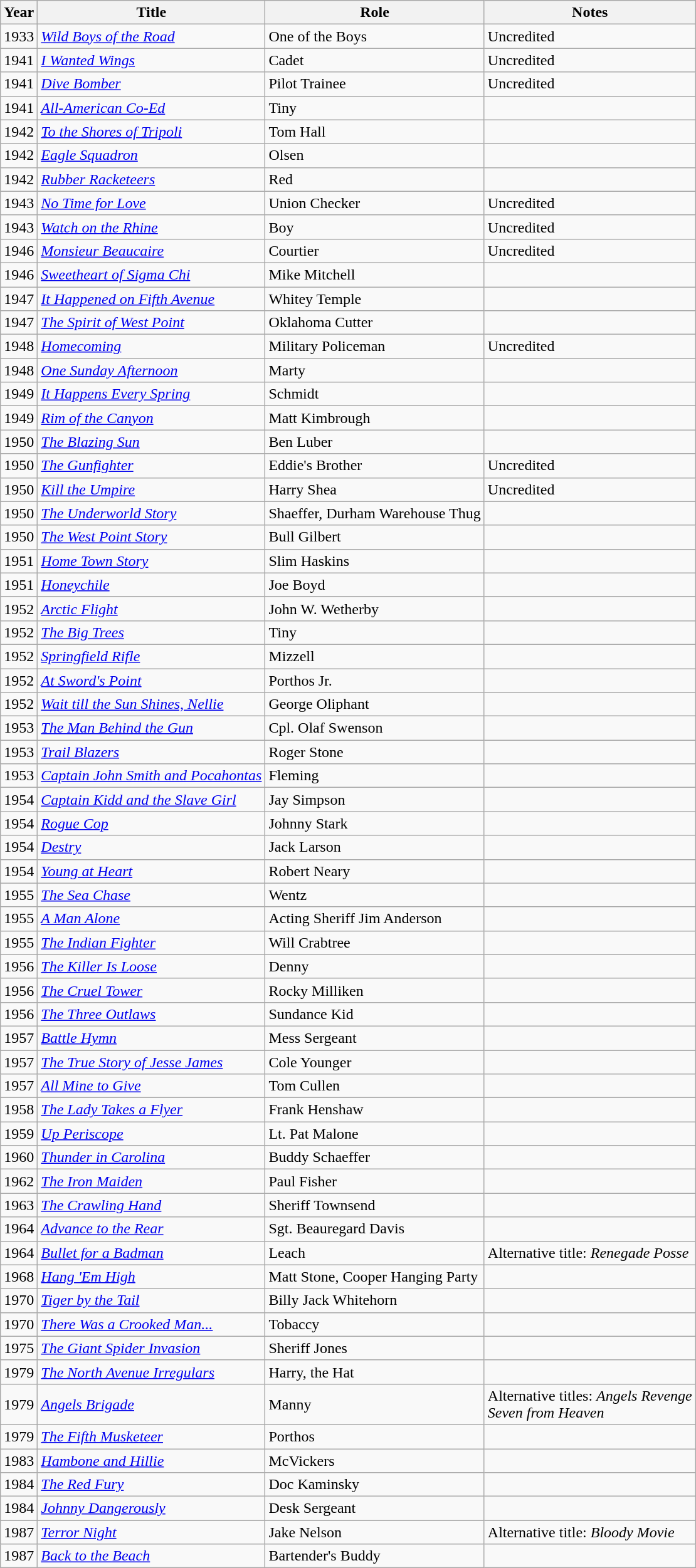<table class="wikitable sortable">
<tr>
<th>Year</th>
<th>Title</th>
<th>Role</th>
<th>Notes</th>
</tr>
<tr>
<td>1933</td>
<td><em><a href='#'>Wild Boys of the Road</a></em></td>
<td>One of the Boys</td>
<td>Uncredited</td>
</tr>
<tr>
<td>1941</td>
<td><em><a href='#'>I Wanted Wings</a></em></td>
<td>Cadet</td>
<td>Uncredited</td>
</tr>
<tr>
<td>1941</td>
<td><em><a href='#'>Dive Bomber</a></em></td>
<td>Pilot Trainee</td>
<td>Uncredited</td>
</tr>
<tr>
<td>1941</td>
<td><em><a href='#'>All-American Co-Ed</a></em></td>
<td>Tiny</td>
<td></td>
</tr>
<tr>
<td>1942</td>
<td><em><a href='#'>To the Shores of Tripoli</a></em></td>
<td>Tom Hall</td>
<td></td>
</tr>
<tr>
<td>1942</td>
<td><em><a href='#'>Eagle Squadron</a></em></td>
<td>Olsen</td>
<td></td>
</tr>
<tr>
<td>1942</td>
<td><em><a href='#'>Rubber Racketeers</a></em></td>
<td>Red</td>
<td></td>
</tr>
<tr>
<td>1943</td>
<td><em><a href='#'>No Time for Love</a></em></td>
<td>Union Checker</td>
<td>Uncredited</td>
</tr>
<tr>
<td>1943</td>
<td><em><a href='#'>Watch on the Rhine</a></em></td>
<td>Boy</td>
<td>Uncredited</td>
</tr>
<tr>
<td>1946</td>
<td><em><a href='#'>Monsieur Beaucaire</a></em></td>
<td>Courtier</td>
<td>Uncredited</td>
</tr>
<tr>
<td>1946</td>
<td><em><a href='#'>Sweetheart of Sigma Chi</a></em></td>
<td>Mike Mitchell</td>
<td></td>
</tr>
<tr>
<td>1947</td>
<td><em><a href='#'>It Happened on Fifth Avenue</a></em></td>
<td>Whitey Temple</td>
<td></td>
</tr>
<tr>
<td>1947</td>
<td><em><a href='#'>The Spirit of West Point</a></em></td>
<td>Oklahoma Cutter</td>
<td></td>
</tr>
<tr>
<td>1948</td>
<td><em><a href='#'>Homecoming</a></em></td>
<td>Military Policeman</td>
<td>Uncredited</td>
</tr>
<tr>
<td>1948</td>
<td><em><a href='#'>One Sunday Afternoon</a></em></td>
<td>Marty</td>
<td></td>
</tr>
<tr>
<td>1949</td>
<td><em><a href='#'>It Happens Every Spring</a></em></td>
<td>Schmidt</td>
<td></td>
</tr>
<tr>
<td>1949</td>
<td><em><a href='#'>Rim of the Canyon</a></em></td>
<td>Matt Kimbrough</td>
<td></td>
</tr>
<tr>
<td>1950</td>
<td><em><a href='#'>The Blazing Sun</a></em></td>
<td>Ben Luber</td>
<td></td>
</tr>
<tr>
<td>1950</td>
<td><em><a href='#'>The Gunfighter</a></em></td>
<td>Eddie's Brother</td>
<td>Uncredited</td>
</tr>
<tr>
<td>1950</td>
<td><em><a href='#'>Kill the Umpire</a></em></td>
<td>Harry Shea</td>
<td>Uncredited</td>
</tr>
<tr>
<td>1950</td>
<td><em><a href='#'>The Underworld Story</a></em></td>
<td>Shaeffer, Durham Warehouse Thug</td>
<td></td>
</tr>
<tr>
<td>1950</td>
<td><em><a href='#'>The West Point Story</a></em></td>
<td>Bull Gilbert</td>
<td></td>
</tr>
<tr>
<td>1951</td>
<td><em><a href='#'>Home Town Story</a></em></td>
<td>Slim Haskins</td>
<td></td>
</tr>
<tr>
<td>1951</td>
<td><em><a href='#'>Honeychile</a></em></td>
<td>Joe Boyd</td>
<td></td>
</tr>
<tr>
<td>1952</td>
<td><em><a href='#'>Arctic Flight</a></em></td>
<td>John W. Wetherby</td>
</tr>
<tr>
<td>1952</td>
<td><em><a href='#'>The Big Trees</a></em></td>
<td>Tiny</td>
<td></td>
</tr>
<tr>
<td>1952</td>
<td><em><a href='#'>Springfield Rifle</a></em></td>
<td>Mizzell</td>
<td></td>
</tr>
<tr>
<td>1952</td>
<td><em><a href='#'>At Sword's Point</a></em></td>
<td>Porthos Jr.</td>
<td></td>
</tr>
<tr>
<td>1952</td>
<td><em><a href='#'>Wait till the Sun Shines, Nellie</a></em></td>
<td>George Oliphant</td>
<td></td>
</tr>
<tr>
<td>1953</td>
<td><em><a href='#'>The Man Behind the Gun</a></em></td>
<td>Cpl. Olaf Swenson</td>
<td></td>
</tr>
<tr>
<td>1953</td>
<td><em><a href='#'>Trail Blazers</a></em></td>
<td>Roger Stone</td>
<td></td>
</tr>
<tr>
<td>1953</td>
<td><em><a href='#'>Captain John Smith and Pocahontas</a></em></td>
<td>Fleming</td>
<td></td>
</tr>
<tr>
<td>1954</td>
<td><em><a href='#'>Captain Kidd and the Slave Girl</a></em></td>
<td>Jay Simpson</td>
<td></td>
</tr>
<tr>
<td>1954</td>
<td><em><a href='#'>Rogue Cop</a></em></td>
<td>Johnny Stark</td>
<td></td>
</tr>
<tr>
<td>1954</td>
<td><em><a href='#'>Destry</a></em></td>
<td>Jack Larson</td>
<td></td>
</tr>
<tr>
<td>1954</td>
<td><em><a href='#'>Young at Heart</a></em></td>
<td>Robert Neary</td>
<td></td>
</tr>
<tr>
<td>1955</td>
<td><em><a href='#'>The Sea Chase</a></em></td>
<td>Wentz</td>
<td></td>
</tr>
<tr>
<td>1955</td>
<td><em><a href='#'>A Man Alone</a></em></td>
<td>Acting Sheriff Jim Anderson</td>
<td></td>
</tr>
<tr>
<td>1955</td>
<td><em><a href='#'>The Indian Fighter</a></em></td>
<td>Will Crabtree</td>
<td></td>
</tr>
<tr>
<td>1956</td>
<td><em><a href='#'>The Killer Is Loose</a></em></td>
<td>Denny</td>
<td></td>
</tr>
<tr>
<td>1956</td>
<td><em><a href='#'>The Cruel Tower</a></em></td>
<td>Rocky Milliken</td>
<td></td>
</tr>
<tr>
<td>1956</td>
<td><em><a href='#'>The Three Outlaws</a></em></td>
<td>Sundance Kid</td>
<td></td>
</tr>
<tr>
<td>1957</td>
<td><em><a href='#'>Battle Hymn</a></em></td>
<td>Mess Sergeant</td>
<td></td>
</tr>
<tr>
<td>1957</td>
<td><em><a href='#'>The True Story of Jesse James</a></em></td>
<td>Cole Younger</td>
<td></td>
</tr>
<tr>
<td>1957</td>
<td><em><a href='#'>All Mine to Give</a></em></td>
<td>Tom Cullen</td>
<td></td>
</tr>
<tr>
<td>1958</td>
<td><em><a href='#'>The Lady Takes a Flyer</a></em></td>
<td>Frank Henshaw</td>
<td></td>
</tr>
<tr>
<td>1959</td>
<td><em><a href='#'>Up Periscope</a></em></td>
<td>Lt. Pat Malone</td>
<td></td>
</tr>
<tr>
<td>1960</td>
<td><em><a href='#'>Thunder in Carolina</a></em></td>
<td>Buddy Schaeffer</td>
<td></td>
</tr>
<tr>
<td>1962</td>
<td><em><a href='#'>The Iron Maiden</a></em></td>
<td>Paul Fisher</td>
<td></td>
</tr>
<tr>
<td>1963</td>
<td><em><a href='#'>The Crawling Hand</a></em></td>
<td>Sheriff Townsend</td>
<td></td>
</tr>
<tr>
<td>1964</td>
<td><em><a href='#'>Advance to the Rear</a></em></td>
<td>Sgt. Beauregard Davis</td>
<td></td>
</tr>
<tr>
<td>1964</td>
<td><em><a href='#'>Bullet for a Badman</a></em></td>
<td>Leach</td>
<td>Alternative title: <em>Renegade Posse</em></td>
</tr>
<tr>
<td>1968</td>
<td><em><a href='#'>Hang 'Em High</a></em></td>
<td>Matt Stone, Cooper Hanging Party</td>
<td></td>
</tr>
<tr>
<td>1970</td>
<td><em><a href='#'>Tiger by the Tail</a></em></td>
<td>Billy Jack Whitehorn</td>
<td></td>
</tr>
<tr>
<td>1970</td>
<td><em><a href='#'>There Was a Crooked Man...</a></em></td>
<td>Tobaccy</td>
<td></td>
</tr>
<tr>
<td>1975</td>
<td><em><a href='#'>The Giant Spider Invasion</a></em></td>
<td>Sheriff Jones</td>
<td></td>
</tr>
<tr>
<td>1979</td>
<td><em><a href='#'>The North Avenue Irregulars</a></em></td>
<td>Harry, the Hat</td>
<td></td>
</tr>
<tr>
<td>1979</td>
<td><em><a href='#'>Angels Brigade</a></em></td>
<td>Manny</td>
<td>Alternative titles: <em>Angels Revenge</em><br><em>Seven from Heaven</em></td>
</tr>
<tr>
<td>1979</td>
<td><em><a href='#'>The Fifth Musketeer</a></em></td>
<td>Porthos</td>
<td></td>
</tr>
<tr>
<td>1983</td>
<td><em><a href='#'>Hambone and Hillie</a></em></td>
<td>McVickers</td>
<td></td>
</tr>
<tr>
<td>1984</td>
<td><em><a href='#'>The Red Fury</a></em></td>
<td>Doc Kaminsky</td>
<td></td>
</tr>
<tr>
<td>1984</td>
<td><em><a href='#'>Johnny Dangerously</a></em></td>
<td>Desk Sergeant</td>
<td></td>
</tr>
<tr>
<td>1987</td>
<td><em><a href='#'>Terror Night</a></em></td>
<td>Jake Nelson</td>
<td>Alternative title: <em>Bloody Movie</em></td>
</tr>
<tr>
<td>1987</td>
<td><em><a href='#'>Back to the Beach</a></em></td>
<td>Bartender's Buddy</td>
<td></td>
</tr>
</table>
